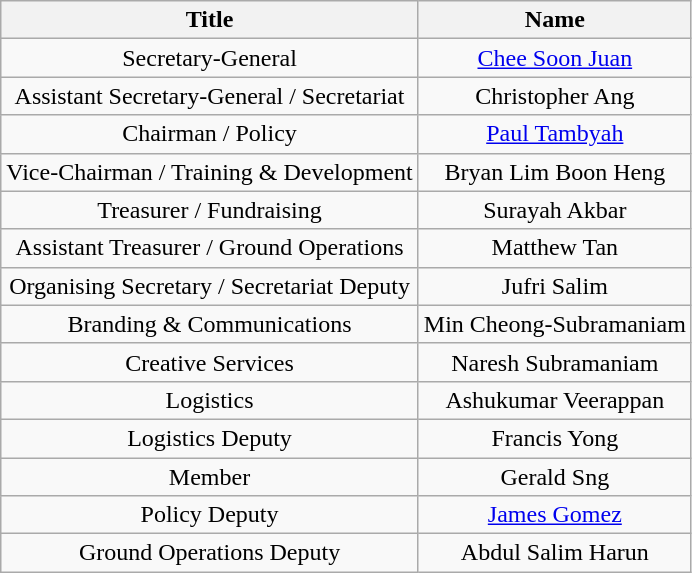<table class="wikitable" style="text-align:center;">
<tr>
<th>Title</th>
<th>Name</th>
</tr>
<tr>
<td>Secretary-General</td>
<td><a href='#'>Chee Soon Juan</a></td>
</tr>
<tr>
<td>Assistant Secretary-General / Secretariat</td>
<td>Christopher Ang</td>
</tr>
<tr>
<td>Chairman / Policy</td>
<td><a href='#'>Paul Tambyah</a></td>
</tr>
<tr>
<td>Vice-Chairman / Training & Development</td>
<td>Bryan Lim Boon Heng</td>
</tr>
<tr>
<td>Treasurer / Fundraising</td>
<td>Surayah Akbar</td>
</tr>
<tr>
<td>Assistant Treasurer / Ground Operations</td>
<td>Matthew Tan</td>
</tr>
<tr>
<td>Organising Secretary / Secretariat Deputy</td>
<td>Jufri Salim</td>
</tr>
<tr>
<td>Branding & Communications</td>
<td>Min Cheong-Subramaniam</td>
</tr>
<tr>
<td>Creative Services</td>
<td>Naresh Subramaniam</td>
</tr>
<tr>
<td>Logistics</td>
<td>Ashukumar Veerappan</td>
</tr>
<tr>
<td>Logistics Deputy</td>
<td>Francis Yong</td>
</tr>
<tr>
<td>Member</td>
<td>Gerald Sng</td>
</tr>
<tr>
<td>Policy Deputy</td>
<td><a href='#'>James Gomez</a></td>
</tr>
<tr>
<td>Ground Operations Deputy</td>
<td>Abdul Salim Harun</td>
</tr>
</table>
